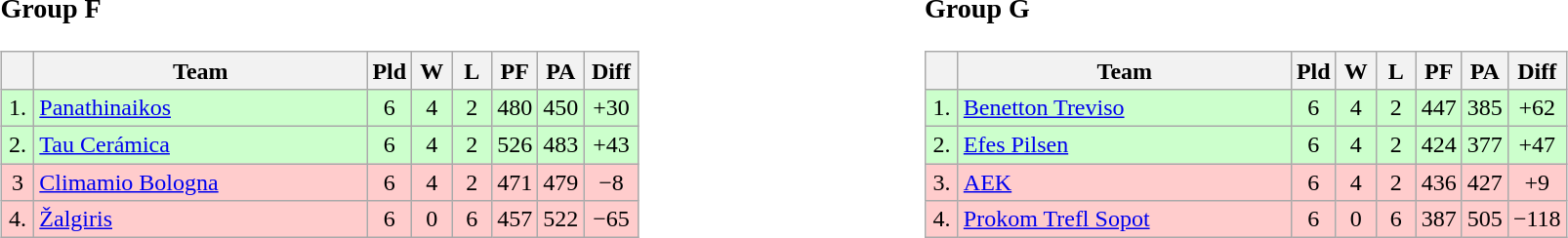<table>
<tr>
<td style="vertical-align:top; width:33%;"><br><h3>Group F</h3><table class=wikitable style="text-align:center">
<tr>
<th width=15></th>
<th width=220>Team</th>
<th width=20>Pld</th>
<th width=20>W</th>
<th width=20>L</th>
<th width=20>PF</th>
<th width=20>PA</th>
<th width=30>Diff</th>
</tr>
<tr bgcolor=ccffcc>
<td>1.</td>
<td align=left> <a href='#'>Panathinaikos</a></td>
<td>6</td>
<td>4</td>
<td>2</td>
<td>480</td>
<td>450</td>
<td>+30</td>
</tr>
<tr bgcolor=ccffcc>
<td>2.</td>
<td align=left> <a href='#'>Tau Cerámica</a></td>
<td>6</td>
<td>4</td>
<td>2</td>
<td>526</td>
<td>483</td>
<td>+43</td>
</tr>
<tr bgcolor=ffcccc>
<td>3</td>
<td align=left> <a href='#'>Climamio Bologna</a></td>
<td>6</td>
<td>4</td>
<td>2</td>
<td>471</td>
<td>479</td>
<td>−8</td>
</tr>
<tr bgcolor=ffcccc>
<td>4.</td>
<td align=left> <a href='#'>Žalgiris</a></td>
<td>6</td>
<td>0</td>
<td>6</td>
<td>457</td>
<td>522</td>
<td>−65</td>
</tr>
</table>
</td>
<td style="vertical-align:top; width:33%;"><br><h3>Group G</h3><table class=wikitable style="text-align:center">
<tr>
<th width=15></th>
<th width=220>Team</th>
<th width=20>Pld</th>
<th width=20>W</th>
<th width=20>L</th>
<th width=20>PF</th>
<th width=20>PA</th>
<th width=30>Diff</th>
</tr>
<tr bgcolor=ccffcc>
<td>1.</td>
<td align=left> <a href='#'>Benetton Treviso</a></td>
<td>6</td>
<td>4</td>
<td>2</td>
<td>447</td>
<td>385</td>
<td>+62</td>
</tr>
<tr bgcolor=ccffcc>
<td>2.</td>
<td align=left> <a href='#'>Efes Pilsen</a></td>
<td>6</td>
<td>4</td>
<td>2</td>
<td>424</td>
<td>377</td>
<td>+47</td>
</tr>
<tr bgcolor=ffcccc>
<td>3.</td>
<td align=left> <a href='#'>AEK</a></td>
<td>6</td>
<td>4</td>
<td>2</td>
<td>436</td>
<td>427</td>
<td>+9</td>
</tr>
<tr bgcolor=ffcccc>
<td>4.</td>
<td align=left> <a href='#'>Prokom Trefl Sopot</a></td>
<td>6</td>
<td>0</td>
<td>6</td>
<td>387</td>
<td>505</td>
<td>−118</td>
</tr>
</table>
</td>
</tr>
</table>
